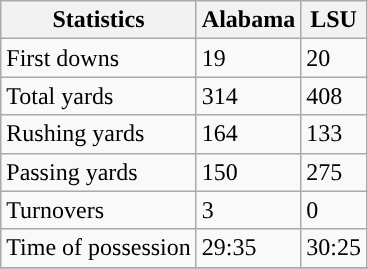<table class="wikitable" style="float: left;">
<tr>
<th>Statistics</th>
<th>Alabama</th>
<th>LSU</th>
</tr>
<tr>
<td>First downs</td>
<td>19</td>
<td>20</td>
</tr>
<tr>
<td>Total yards</td>
<td>314</td>
<td>408</td>
</tr>
<tr>
<td>Rushing yards</td>
<td>164</td>
<td>133</td>
</tr>
<tr>
<td>Passing yards</td>
<td>150</td>
<td>275</td>
</tr>
<tr>
<td>Turnovers</td>
<td>3</td>
<td>0</td>
</tr>
<tr>
<td>Time of possession</td>
<td>29:35</td>
<td>30:25</td>
</tr>
<tr>
</tr>
</table>
